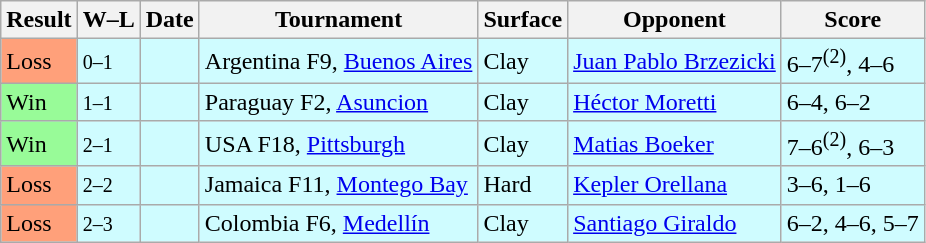<table class="sortable wikitable">
<tr>
<th>Result</th>
<th class="unsortable">W–L</th>
<th>Date</th>
<th>Tournament</th>
<th>Surface</th>
<th>Opponent</th>
<th class="unsortable">Score</th>
</tr>
<tr style="background:#cffcff;">
<td style="background:#ffa07a;">Loss</td>
<td><small>0–1</small></td>
<td></td>
<td>Argentina F9, <a href='#'>Buenos Aires</a></td>
<td>Clay</td>
<td> <a href='#'>Juan Pablo Brzezicki</a></td>
<td>6–7<sup>(2)</sup>, 4–6</td>
</tr>
<tr style="background:#cffcff;">
<td style="background:#98fb98;">Win</td>
<td><small>1–1</small></td>
<td></td>
<td>Paraguay F2, <a href='#'>Asuncion</a></td>
<td>Clay</td>
<td> <a href='#'>Héctor Moretti</a></td>
<td>6–4, 6–2</td>
</tr>
<tr style="background:#cffcff;">
<td style="background:#98fb98;">Win</td>
<td><small>2–1</small></td>
<td></td>
<td>USA F18, <a href='#'>Pittsburgh</a></td>
<td>Clay</td>
<td> <a href='#'>Matias Boeker</a></td>
<td>7–6<sup>(2)</sup>, 6–3</td>
</tr>
<tr style="background:#cffcff;">
<td style="background:#ffa07a;">Loss</td>
<td><small>2–2</small></td>
<td></td>
<td>Jamaica F11, <a href='#'>Montego Bay</a></td>
<td>Hard</td>
<td> <a href='#'>Kepler Orellana</a></td>
<td>3–6, 1–6</td>
</tr>
<tr style="background:#cffcff;">
<td style="background:#ffa07a;">Loss</td>
<td><small>2–3</small></td>
<td></td>
<td>Colombia F6, <a href='#'>Medellín</a></td>
<td>Clay</td>
<td> <a href='#'>Santiago Giraldo</a></td>
<td>6–2, 4–6, 5–7</td>
</tr>
</table>
